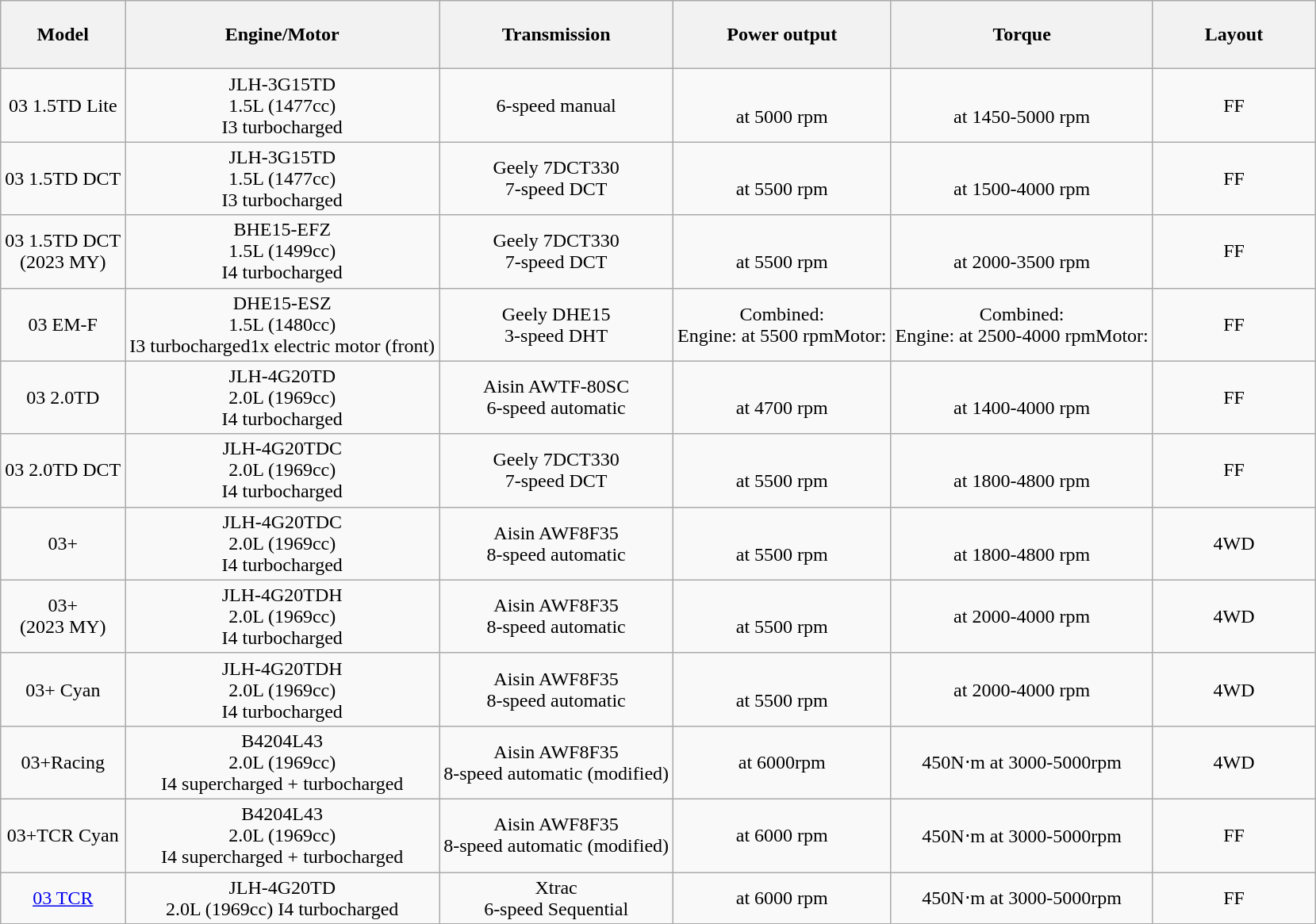<table class="wikitable" style="text-align: center;">
<tr>
<th>Model</th>
<th>Engine/Motor</th>
<th>Transmission</th>
<th>Power output</th>
<th>Torque</th>
<th><blockquote>Layout</blockquote></th>
</tr>
<tr>
<td>03 1.5TD Lite</td>
<td rowspan="1">JLH-3G15TD<br>1.5L (1477cc)<br>I3 turbocharged</td>
<td>6-speed manual</td>
<td><br>at 5000 rpm</td>
<td><br>at 1450-5000 rpm</td>
<td>FF</td>
</tr>
<tr>
<td>03 1.5TD DCT</td>
<td rowspan="1">JLH-3G15TD<br>1.5L (1477cc)<br>I3 turbocharged</td>
<td>Geely 7DCT330<br>7-speed DCT</td>
<td><br>at 5500 rpm</td>
<td><br>at 1500-4000 rpm</td>
<td>FF</td>
</tr>
<tr>
<td>03 1.5TD DCT<br>(2023 MY)</td>
<td rowspan="1">BHE15-EFZ<br>1.5L (1499cc)<br>I4 turbocharged</td>
<td>Geely 7DCT330<br>7-speed DCT</td>
<td><br>at 5500 rpm</td>
<td><br>at  2000-3500 rpm</td>
<td>FF</td>
</tr>
<tr>
<td>03 EM-F</td>
<td>DHE15-ESZ<br>1.5L (1480cc)<br>I3 turbocharged1x electric motor (front)</td>
<td>Geely DHE15<br>3-speed DHT</td>
<td>Combined: <br>Engine: at 5500 rpmMotor: </td>
<td>Combined: <br>Engine: at 2500-4000 rpmMotor:
</td>
<td>FF</td>
</tr>
<tr>
<td>03 2.0TD</td>
<td rowspan="1">JLH-4G20TD<br>2.0L (1969cc)<br>I4 turbocharged</td>
<td>Aisin AWTF-80SC<br>6-speed automatic</td>
<td><br>at 4700 rpm</td>
<td><br>at 1400-4000 rpm</td>
<td>FF</td>
</tr>
<tr>
<td>03 2.0TD DCT</td>
<td rowspan="1">JLH-4G20TDC<br>2.0L (1969cc)<br>I4 turbocharged</td>
<td>Geely 7DCT330<br>7-speed DCT</td>
<td><br>at 5500 rpm</td>
<td><br>at 1800-4800 rpm</td>
<td>FF</td>
</tr>
<tr>
<td>03+</td>
<td rowspan="1">JLH-4G20TDC<br>2.0L (1969cc)<br>I4 turbocharged</td>
<td>Aisin AWF8F35<br>8-speed automatic</td>
<td><br>at 5500 rpm</td>
<td><br>at 1800-4800 rpm</td>
<td>4WD</td>
</tr>
<tr>
<td>03+<br>(2023 MY)</td>
<td rowspan="1">JLH-4G20TDH<br>2.0L (1969cc)<br>I4 turbocharged</td>
<td>Aisin AWF8F35<br>8-speed automatic</td>
<td><br>at 5500 rpm</td>
<td>at 2000-4000 rpm</td>
<td>4WD</td>
</tr>
<tr>
<td>03+ Cyan</td>
<td rowspan="1">JLH-4G20TDH<br>2.0L (1969cc)<br>I4 turbocharged</td>
<td>Aisin AWF8F35<br>8-speed automatic</td>
<td><br>at 5500 rpm</td>
<td>at 2000-4000 rpm</td>
<td>4WD</td>
</tr>
<tr>
<td>03+Racing</td>
<td>B4204L43<br>2.0L (1969cc)<br>I4 supercharged + turbocharged</td>
<td>Aisin AWF8F35<br>8-speed automatic (modified)</td>
<td> at 6000rpm</td>
<td>450N⋅m at 3000-5000rpm</td>
<td>4WD</td>
</tr>
<tr>
<td>03+TCR Cyan</td>
<td>B4204L43<br>2.0L (1969cc)<br>I4 supercharged + turbocharged</td>
<td>Aisin AWF8F35<br>8-speed automatic (modified)</td>
<td> at 6000 rpm</td>
<td>450N⋅m at 3000-5000rpm</td>
<td>FF</td>
</tr>
<tr>
<td><a href='#'>03 TCR</a></td>
<td>JLH-4G20TD<br>2.0L (1969cc) I4 turbocharged</td>
<td>Xtrac<br>6-speed Sequential</td>
<td> at 6000 rpm</td>
<td>450N⋅m at 3000-5000rpm</td>
<td>FF</td>
</tr>
</table>
